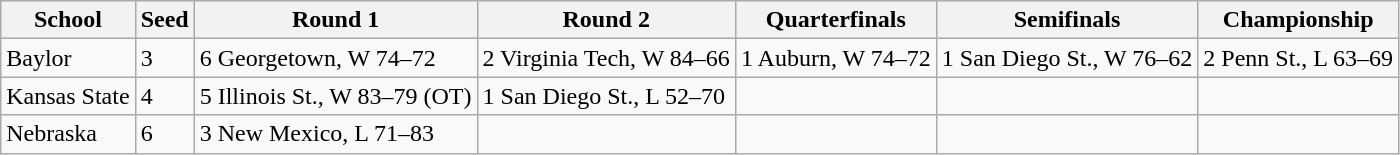<table class="wikitable" border="1">
<tr>
<th>School</th>
<th>Seed</th>
<th>Round 1</th>
<th>Round 2</th>
<th>Quarterfinals</th>
<th>Semifinals</th>
<th>Championship</th>
</tr>
<tr>
<td>Baylor</td>
<td>3</td>
<td>6 Georgetown, W 74–72</td>
<td>2 Virginia Tech, W 84–66</td>
<td>1 Auburn, W 74–72</td>
<td>1 San Diego St., W 76–62</td>
<td>2 Penn St., L 63–69</td>
</tr>
<tr>
<td>Kansas State</td>
<td>4</td>
<td>5 Illinois St., W 83–79 (OT)</td>
<td>1 San Diego St., L 52–70</td>
<td></td>
<td></td>
<td></td>
</tr>
<tr>
<td>Nebraska</td>
<td>6</td>
<td>3 New Mexico, L 71–83</td>
<td></td>
<td></td>
<td></td>
<td></td>
</tr>
</table>
